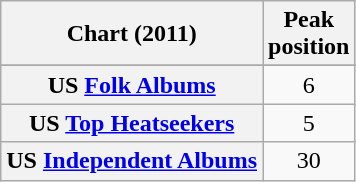<table class="wikitable plainrowheaders" style="text-align:center;">
<tr>
<th>Chart (2011)</th>
<th>Peak<br>position</th>
</tr>
<tr>
</tr>
<tr>
<th scope="row">US <a href='#'>Folk Albums</a></th>
<td>6</td>
</tr>
<tr>
<th scope="row">US <a href='#'>Top Heatseekers</a></th>
<td>5</td>
</tr>
<tr>
<th scope="row">US <a href='#'>Independent Albums</a></th>
<td>30</td>
</tr>
</table>
